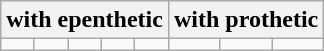<table class="wikitable">
<tr>
<th colspan=5>with epenthetic </th>
<th colspan=3>with prothetic </th>
</tr>
<tr>
<td></td>
<td></td>
<td></td>
<td></td>
<td></td>
<td></td>
<td></td>
<td></td>
</tr>
</table>
